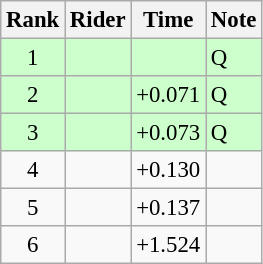<table class="wikitable" style="font-size:95%" style="text-align:center; width:35em;">
<tr>
<th>Rank</th>
<th>Rider</th>
<th>Time</th>
<th>Note</th>
</tr>
<tr bgcolor=ccffcc>
<td align=center>1</td>
<td align=left></td>
<td></td>
<td>Q</td>
</tr>
<tr bgcolor=ccffcc>
<td align=center>2</td>
<td align=left></td>
<td>+0.071</td>
<td>Q</td>
</tr>
<tr bgcolor=ccffcc>
<td align=center>3</td>
<td align=left></td>
<td>+0.073</td>
<td>Q</td>
</tr>
<tr>
<td align=center>4</td>
<td align=left></td>
<td>+0.130</td>
<td></td>
</tr>
<tr>
<td align=center>5</td>
<td align=left></td>
<td>+0.137</td>
<td></td>
</tr>
<tr>
<td align=center>6</td>
<td align=left></td>
<td>+1.524</td>
<td></td>
</tr>
</table>
